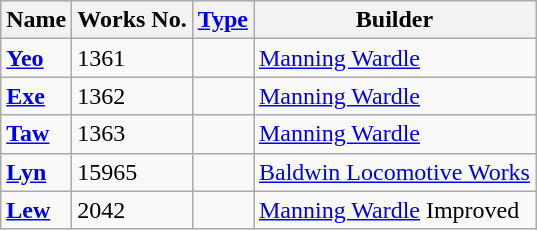<table class="wikitable">
<tr>
<th>Name</th>
<th>Works No.</th>
<th><a href='#'>Type</a></th>
<th>Builder</th>
</tr>
<tr>
<td><strong><a href='#'>Yeo</a></strong></td>
<td>1361</td>
<td></td>
<td><a href='#'>Manning Wardle</a></td>
</tr>
<tr>
<td><strong><a href='#'>Exe</a></strong></td>
<td>1362</td>
<td></td>
<td><a href='#'>Manning Wardle</a></td>
</tr>
<tr>
<td><strong><a href='#'>Taw</a></strong></td>
<td>1363</td>
<td></td>
<td><a href='#'>Manning Wardle</a></td>
</tr>
<tr>
<td><strong><a href='#'>Lyn</a></strong></td>
<td>15965</td>
<td></td>
<td><a href='#'>Baldwin Locomotive Works</a></td>
</tr>
<tr>
<td><strong><a href='#'>Lew</a></strong></td>
<td>2042</td>
<td></td>
<td><a href='#'>Manning Wardle</a> Improved</td>
</tr>
</table>
